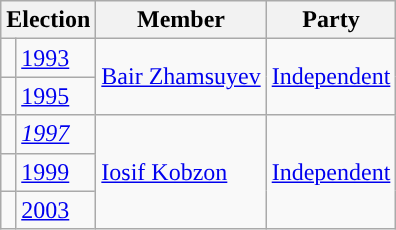<table class="wikitable">
<tr>
<th colspan="2">Election</th>
<th>Member</th>
<th>Party</th>
</tr>
<tr>
<td style="background-color:"></td>
<td><a href='#'>1993</a></td>
<td rowspan=2><a href='#'>Bair Zhamsuyev</a></td>
<td rowspan=2><a href='#'>Independent</a></td>
</tr>
<tr>
<td style="background-color:"></td>
<td><a href='#'>1995</a></td>
</tr>
<tr>
<td style="background-color:"></td>
<td><em><a href='#'>1997</a></em></td>
<td rowspan=3><a href='#'>Iosif Kobzon</a></td>
<td rowspan=3><a href='#'>Independent</a></td>
</tr>
<tr>
<td style="background-color:"></td>
<td><a href='#'>1999</a></td>
</tr>
<tr>
<td style="background-color:"></td>
<td><a href='#'>2003</a></td>
</tr>
</table>
